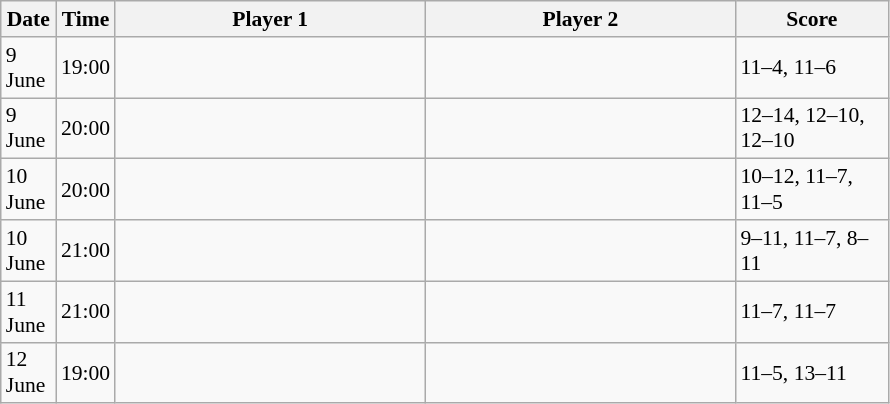<table class="sortable wikitable" style="font-size:90%">
<tr>
<th width="30">Date</th>
<th width="30">Time</th>
<th width="200">Player 1</th>
<th width="200">Player 2</th>
<th width="95">Score</th>
</tr>
<tr>
<td>9 June</td>
<td>19:00</td>
<td><strong></strong></td>
<td></td>
<td>11–4, 11–6</td>
</tr>
<tr>
<td>9 June</td>
<td>20:00</td>
<td><strong></strong></td>
<td></td>
<td>12–14, 12–10, 12–10</td>
</tr>
<tr>
<td>10 June</td>
<td>20:00</td>
<td><strong></strong></td>
<td></td>
<td>10–12, 11–7, 11–5</td>
</tr>
<tr>
<td>10 June</td>
<td>21:00</td>
<td></td>
<td><strong></strong></td>
<td>9–11, 11–7, 8–11</td>
</tr>
<tr>
<td>11 June</td>
<td>21:00</td>
<td><strong></strong></td>
<td></td>
<td>11–7, 11–7</td>
</tr>
<tr>
<td>12 June</td>
<td>19:00</td>
<td><strong></strong></td>
<td></td>
<td>11–5, 13–11</td>
</tr>
</table>
